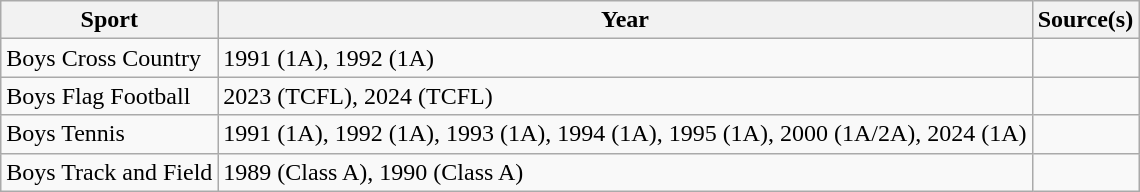<table class="wikitable">
<tr>
<th>Sport</th>
<th>Year</th>
<th>Source(s)</th>
</tr>
<tr>
<td>Boys Cross Country</td>
<td>1991 (1A), 1992 (1A)</td>
<td></td>
</tr>
<tr>
<td>Boys Flag Football</td>
<td>2023 (TCFL), 2024 (TCFL)</td>
<td></td>
</tr>
<tr>
<td>Boys Tennis</td>
<td>1991 (1A), 1992 (1A), 1993 (1A), 1994 (1A), 1995 (1A), 2000 (1A/2A), 2024 (1A)</td>
<td></td>
</tr>
<tr>
<td>Boys Track and Field</td>
<td>1989 (Class A), 1990 (Class A)</td>
<td></td>
</tr>
</table>
